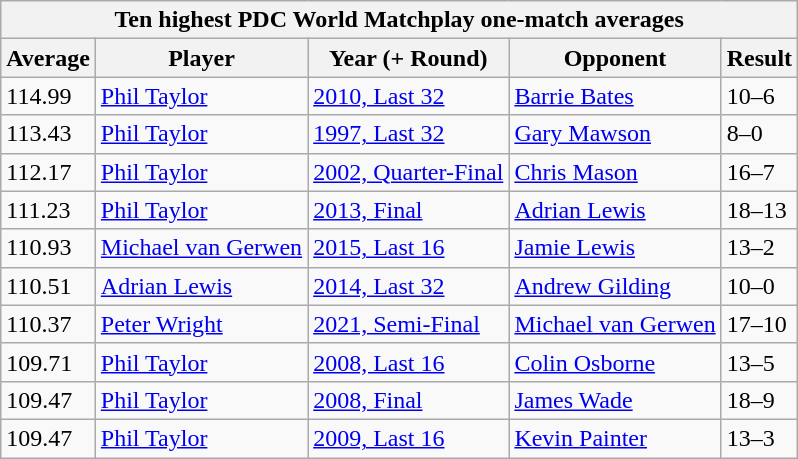<table class="wikitable sortable">
<tr>
<th colspan=5>Ten highest PDC World Matchplay one-match averages</th>
</tr>
<tr>
<th>Average</th>
<th>Player</th>
<th>Year (+ Round)</th>
<th>Opponent</th>
<th>Result</th>
</tr>
<tr>
<td>114.99</td>
<td> <a href='#'>Phil Taylor</a></td>
<td><a href='#'>2010, Last 32</a></td>
<td> <a href='#'>Barrie Bates</a></td>
<td>10–6</td>
</tr>
<tr>
<td>113.43</td>
<td> <a href='#'>Phil Taylor</a></td>
<td><a href='#'>1997, Last 32</a></td>
<td> <a href='#'>Gary Mawson</a></td>
<td>8–0</td>
</tr>
<tr>
<td>112.17</td>
<td> <a href='#'>Phil Taylor</a></td>
<td><a href='#'>2002, Quarter-Final</a></td>
<td> <a href='#'>Chris Mason</a></td>
<td>16–7</td>
</tr>
<tr>
<td>111.23</td>
<td> <a href='#'>Phil Taylor</a></td>
<td><a href='#'>2013, Final</a></td>
<td> <a href='#'>Adrian Lewis</a></td>
<td>18–13</td>
</tr>
<tr>
<td>110.93</td>
<td> <a href='#'>Michael van Gerwen</a></td>
<td><a href='#'>2015, Last 16</a></td>
<td> <a href='#'>Jamie Lewis</a></td>
<td>13–2</td>
</tr>
<tr>
<td>110.51</td>
<td> <a href='#'>Adrian Lewis</a></td>
<td><a href='#'>2014, Last 32</a></td>
<td> <a href='#'>Andrew Gilding</a></td>
<td>10–0</td>
</tr>
<tr>
<td>110.37</td>
<td> <a href='#'>Peter Wright</a></td>
<td><a href='#'>2021, Semi-Final</a></td>
<td> <a href='#'>Michael van Gerwen</a></td>
<td>17–10</td>
</tr>
<tr>
<td>109.71</td>
<td> <a href='#'>Phil Taylor</a></td>
<td><a href='#'>2008, Last 16</a></td>
<td> <a href='#'>Colin Osborne</a></td>
<td>13–5</td>
</tr>
<tr>
<td>109.47</td>
<td> <a href='#'>Phil Taylor</a></td>
<td><a href='#'>2008, Final</a></td>
<td> <a href='#'>James Wade</a></td>
<td>18–9</td>
</tr>
<tr>
<td>109.47</td>
<td> <a href='#'>Phil Taylor</a></td>
<td><a href='#'>2009, Last 16</a></td>
<td> <a href='#'>Kevin Painter</a></td>
<td>13–3</td>
</tr>
</table>
